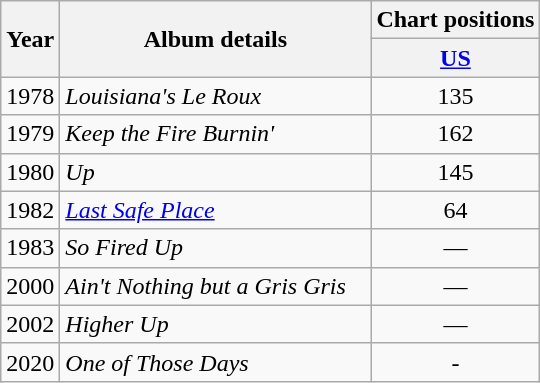<table class="wikitable" border="1">
<tr>
<th rowspan="2">Year</th>
<th rowspan="2" width="200">Album details</th>
<th colspan="1">Chart positions</th>
</tr>
<tr>
<th><a href='#'>US</a><br></th>
</tr>
<tr>
<td>1978</td>
<td><em>Louisiana's Le Roux</em></td>
<td align="center">135</td>
</tr>
<tr>
<td>1979</td>
<td><em>Keep the Fire Burnin' </em></td>
<td align="center">162</td>
</tr>
<tr>
<td>1980</td>
<td><em>Up</em></td>
<td align="center">145</td>
</tr>
<tr>
<td>1982</td>
<td><em><a href='#'>Last Safe Place</a></em></td>
<td align="center">64</td>
</tr>
<tr>
<td>1983</td>
<td><em>So Fired Up</em></td>
<td align="center">—</td>
</tr>
<tr>
<td>2000</td>
<td><em>Ain't Nothing but a Gris Gris</em></td>
<td align="center">—</td>
</tr>
<tr>
<td>2002</td>
<td><em>Higher Up</em></td>
<td align="center">—</td>
</tr>
<tr>
<td>2020</td>
<td><em>One of Those Days</em></td>
<td align="center">-</td>
</tr>
</table>
